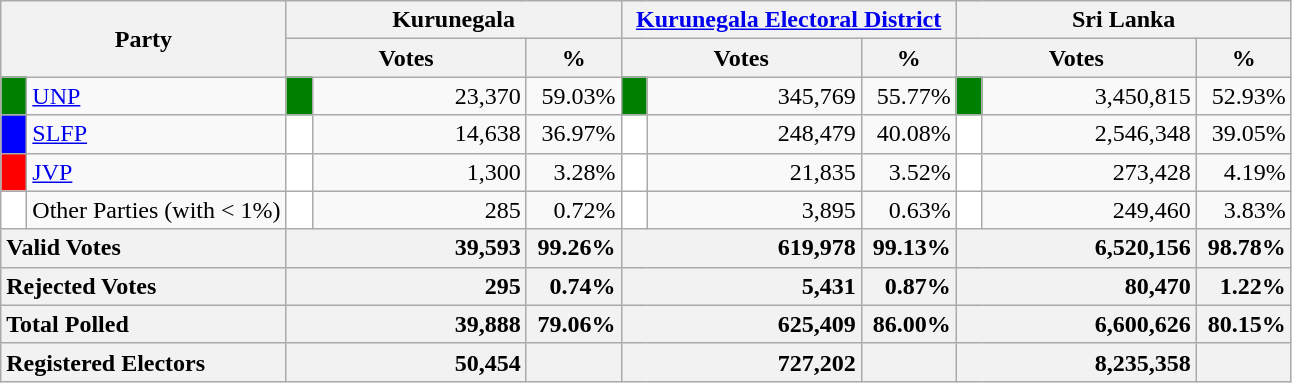<table class="wikitable">
<tr>
<th colspan="2" width="144px"rowspan="2">Party</th>
<th colspan="3" width="216px">Kurunegala</th>
<th colspan="3" width="216px"><a href='#'>Kurunegala Electoral District</a></th>
<th colspan="3" width="216px">Sri Lanka</th>
</tr>
<tr>
<th colspan="2" width="144px">Votes</th>
<th>%</th>
<th colspan="2" width="144px">Votes</th>
<th>%</th>
<th colspan="2" width="144px">Votes</th>
<th>%</th>
</tr>
<tr>
<td style="background-color:green;" width="10px"></td>
<td style="text-align:left;"><a href='#'>UNP</a></td>
<td style="background-color:green;" width="10px"></td>
<td style="text-align:right;">23,370</td>
<td style="text-align:right;">59.03%</td>
<td style="background-color:green;" width="10px"></td>
<td style="text-align:right;">345,769</td>
<td style="text-align:right;">55.77%</td>
<td style="background-color:green;" width="10px"></td>
<td style="text-align:right;">3,450,815</td>
<td style="text-align:right;">52.93%</td>
</tr>
<tr>
<td style="background-color:blue;" width="10px"></td>
<td style="text-align:left;"><a href='#'>SLFP</a></td>
<td style="background-color:white;" width="10px"></td>
<td style="text-align:right;">14,638</td>
<td style="text-align:right;">36.97%</td>
<td style="background-color:white;" width="10px"></td>
<td style="text-align:right;">248,479</td>
<td style="text-align:right;">40.08%</td>
<td style="background-color:white;" width="10px"></td>
<td style="text-align:right;">2,546,348</td>
<td style="text-align:right;">39.05%</td>
</tr>
<tr>
<td style="background-color:red;" width="10px"></td>
<td style="text-align:left;"><a href='#'>JVP</a></td>
<td style="background-color:white;" width="10px"></td>
<td style="text-align:right;">1,300</td>
<td style="text-align:right;">3.28%</td>
<td style="background-color:white;" width="10px"></td>
<td style="text-align:right;">21,835</td>
<td style="text-align:right;">3.52%</td>
<td style="background-color:white;" width="10px"></td>
<td style="text-align:right;">273,428</td>
<td style="text-align:right;">4.19%</td>
</tr>
<tr>
<td style="background-color:white;" width="10px"></td>
<td style="text-align:left;">Other Parties (with < 1%)</td>
<td style="background-color:white;" width="10px"></td>
<td style="text-align:right;">285</td>
<td style="text-align:right;">0.72%</td>
<td style="background-color:white;" width="10px"></td>
<td style="text-align:right;">3,895</td>
<td style="text-align:right;">0.63%</td>
<td style="background-color:white;" width="10px"></td>
<td style="text-align:right;">249,460</td>
<td style="text-align:right;">3.83%</td>
</tr>
<tr>
<th colspan="2" width="144px"style="text-align:left;">Valid Votes</th>
<th style="text-align:right;"colspan="2" width="144px">39,593</th>
<th style="text-align:right;">99.26%</th>
<th style="text-align:right;"colspan="2" width="144px">619,978</th>
<th style="text-align:right;">99.13%</th>
<th style="text-align:right;"colspan="2" width="144px">6,520,156</th>
<th style="text-align:right;">98.78%</th>
</tr>
<tr>
<th colspan="2" width="144px"style="text-align:left;">Rejected Votes</th>
<th style="text-align:right;"colspan="2" width="144px">295</th>
<th style="text-align:right;">0.74%</th>
<th style="text-align:right;"colspan="2" width="144px">5,431</th>
<th style="text-align:right;">0.87%</th>
<th style="text-align:right;"colspan="2" width="144px">80,470</th>
<th style="text-align:right;">1.22%</th>
</tr>
<tr>
<th colspan="2" width="144px"style="text-align:left;">Total Polled</th>
<th style="text-align:right;"colspan="2" width="144px">39,888</th>
<th style="text-align:right;">79.06%</th>
<th style="text-align:right;"colspan="2" width="144px">625,409</th>
<th style="text-align:right;">86.00%</th>
<th style="text-align:right;"colspan="2" width="144px">6,600,626</th>
<th style="text-align:right;">80.15%</th>
</tr>
<tr>
<th colspan="2" width="144px"style="text-align:left;">Registered Electors</th>
<th style="text-align:right;"colspan="2" width="144px">50,454</th>
<th></th>
<th style="text-align:right;"colspan="2" width="144px">727,202</th>
<th></th>
<th style="text-align:right;"colspan="2" width="144px">8,235,358</th>
<th></th>
</tr>
</table>
